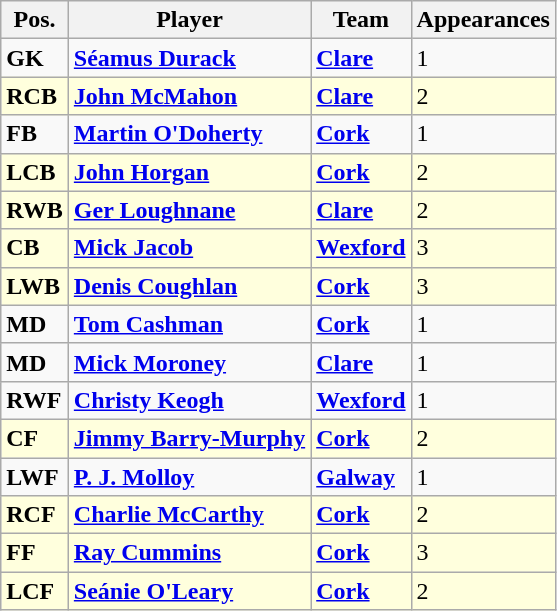<table class="wikitable">
<tr>
<th>Pos.</th>
<th>Player</th>
<th>Team</th>
<th>Appearances</th>
</tr>
<tr>
<td><strong>GK</strong></td>
<td> <strong><a href='#'>Séamus Durack</a></strong></td>
<td><strong><a href='#'>Clare</a></strong></td>
<td>1</td>
</tr>
<tr bgcolor=#FFFFDD>
<td><strong>RCB</strong></td>
<td> <strong><a href='#'>John McMahon</a></strong></td>
<td><strong><a href='#'>Clare</a></strong></td>
<td>2</td>
</tr>
<tr>
<td><strong>FB</strong></td>
<td> <strong><a href='#'>Martin O'Doherty</a></strong></td>
<td><strong><a href='#'>Cork</a></strong></td>
<td>1</td>
</tr>
<tr bgcolor=#FFFFDD>
<td><strong>LCB</strong></td>
<td> <strong><a href='#'>John Horgan</a></strong></td>
<td><strong><a href='#'>Cork</a></strong></td>
<td>2</td>
</tr>
<tr bgcolor=#FFFFDD>
<td><strong>RWB</strong></td>
<td> <strong><a href='#'>Ger Loughnane</a></strong></td>
<td><strong><a href='#'>Clare</a></strong></td>
<td>2</td>
</tr>
<tr bgcolor=#FFFFDD>
<td><strong>CB</strong></td>
<td> <strong><a href='#'>Mick Jacob</a></strong></td>
<td><strong><a href='#'>Wexford</a></strong></td>
<td>3</td>
</tr>
<tr bgcolor=#FFFFDD>
<td><strong>LWB</strong></td>
<td> <strong><a href='#'>Denis Coughlan</a></strong></td>
<td><strong><a href='#'>Cork</a></strong></td>
<td>3</td>
</tr>
<tr>
<td><strong>MD</strong></td>
<td> <strong><a href='#'>Tom Cashman</a></strong></td>
<td><strong><a href='#'>Cork</a></strong></td>
<td>1</td>
</tr>
<tr>
<td><strong>MD</strong></td>
<td> <strong><a href='#'>Mick Moroney</a></strong></td>
<td><strong><a href='#'>Clare</a></strong></td>
<td>1</td>
</tr>
<tr>
<td><strong>RWF</strong></td>
<td> <strong><a href='#'>Christy Keogh</a></strong></td>
<td><strong><a href='#'>Wexford</a></strong></td>
<td>1</td>
</tr>
<tr bgcolor=#FFFFDD>
<td><strong>CF</strong></td>
<td> <strong><a href='#'>Jimmy Barry-Murphy</a></strong></td>
<td><strong><a href='#'>Cork</a></strong></td>
<td>2</td>
</tr>
<tr>
<td><strong>LWF</strong></td>
<td> <strong><a href='#'>P. J. Molloy</a></strong></td>
<td><strong><a href='#'>Galway</a></strong></td>
<td>1</td>
</tr>
<tr bgcolor=#FFFFDD>
<td><strong>RCF</strong></td>
<td> <strong><a href='#'>Charlie McCarthy</a></strong></td>
<td><strong><a href='#'>Cork</a></strong></td>
<td>2</td>
</tr>
<tr bgcolor=#FFFFDD>
<td><strong>FF</strong></td>
<td> <strong><a href='#'>Ray Cummins</a></strong></td>
<td><strong><a href='#'>Cork</a></strong></td>
<td>3</td>
</tr>
<tr bgcolor=#FFFFDD>
<td><strong>LCF</strong></td>
<td> <strong><a href='#'>Seánie O'Leary</a></strong></td>
<td><strong><a href='#'>Cork</a></strong></td>
<td>2</td>
</tr>
</table>
